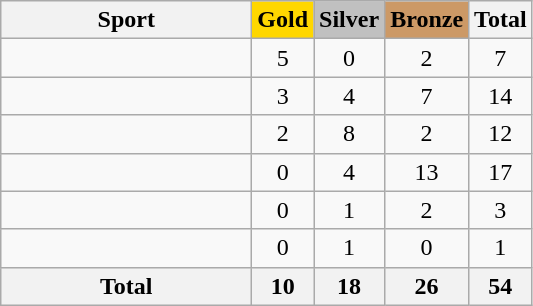<table class="wikitable sortable plainrowheaders" border="1" style="text-align:center;">
<tr>
<th scope="col" style="width:10em;">Sport</th>
<th scope="col" style="background-color:gold; font-weight:bold;">Gold</th>
<th scope="col" style="background-color:silver; font-weight:bold;">Silver</th>
<th scope="col" style="background-color:#cc9966; font-weight:bold;">Bronze</th>
<th scope="col">Total</th>
</tr>
<tr>
<td align=left></td>
<td>5</td>
<td>0</td>
<td>2</td>
<td>7</td>
</tr>
<tr>
<td align=left></td>
<td>3</td>
<td>4</td>
<td>7</td>
<td>14</td>
</tr>
<tr>
<td align=left></td>
<td>2</td>
<td>8</td>
<td>2</td>
<td>12</td>
</tr>
<tr>
<td align=left></td>
<td>0</td>
<td>4</td>
<td>13</td>
<td>17</td>
</tr>
<tr>
<td align=left></td>
<td>0</td>
<td>1</td>
<td>2</td>
<td>3</td>
</tr>
<tr>
<td align=left></td>
<td>0</td>
<td>1</td>
<td>0</td>
<td>1</td>
</tr>
<tr align=center>
<th>Total</th>
<th>10</th>
<th>18</th>
<th>26</th>
<th>54</th>
</tr>
</table>
